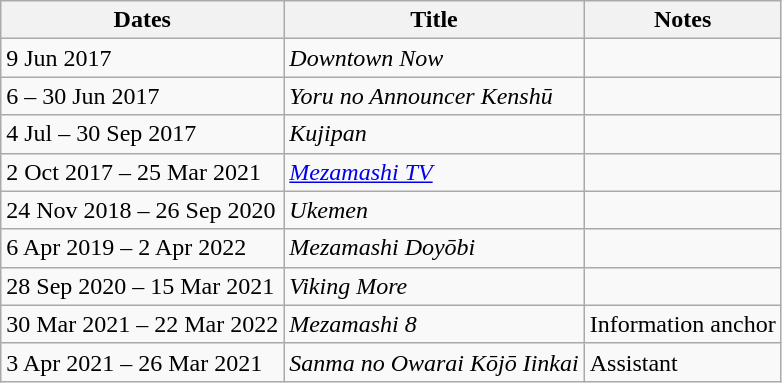<table class="wikitable">
<tr>
<th>Dates</th>
<th>Title</th>
<th>Notes</th>
</tr>
<tr>
<td>9 Jun 2017</td>
<td><em>Downtown Now</em></td>
<td></td>
</tr>
<tr>
<td>6 – 30 Jun 2017</td>
<td><em>Yoru no Announcer Kenshū</em></td>
<td></td>
</tr>
<tr>
<td>4 Jul – 30 Sep 2017</td>
<td><em>Kujipan</em></td>
<td></td>
</tr>
<tr>
<td>2 Oct 2017 – 25 Mar 2021</td>
<td><em><a href='#'>Mezamashi TV</a></em></td>
<td></td>
</tr>
<tr>
<td>24 Nov 2018 – 26 Sep 2020</td>
<td><em>Ukemen</em></td>
<td></td>
</tr>
<tr>
<td>6 Apr 2019 – 2 Apr 2022</td>
<td><em>Mezamashi Doyōbi</em></td>
<td></td>
</tr>
<tr>
<td>28 Sep 2020 – 15 Mar 2021</td>
<td><em>Viking More</em></td>
<td></td>
</tr>
<tr>
<td>30 Mar 2021 – 22 Mar 2022</td>
<td><em>Mezamashi 8</em></td>
<td>Information anchor</td>
</tr>
<tr>
<td>3 Apr 2021 – 26 Mar 2021</td>
<td><em>Sanma no Owarai Kōjō Iinkai</em></td>
<td>Assistant</td>
</tr>
</table>
